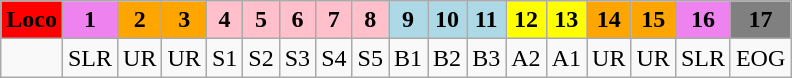<table class="wikitable plainrowheaders unsortable" style="text-align:center">
<tr>
<th scope="col" rowspan="1" style="background:red;">Loco</th>
<th scope="col" rowspan="1" style="background:violet;">1</th>
<th scope="col" rowspan="1" style="background:orange;">2</th>
<th scope="col" rowspan="1" style="background:orange;">3</th>
<th scope="col" rowspan="1" style="background:pink;">4</th>
<th scope="col" rowspan="1" style="background:pink;">5</th>
<th scope="col" rowspan="1" style="background:pink;">6</th>
<th scope="col" rowspan="1" style="background:pink;">7</th>
<th scope="col" rowspan="1" style="background:pink;">8</th>
<th scope="col" rowspan="1" style="background:lightblue;">9</th>
<th scope="col" rowspan="1" style="background:lightblue;">10</th>
<th scope="col" rowspan="1" style="background:lightblue;">11</th>
<th scope="col" rowspan="1" style="background:yellow;">12</th>
<th scope="col" rowspan="1" style="background:yellow;">13</th>
<th scope="col" rowspan="1" style="background:orange;">14</th>
<th scope="col" rowspan="1" style="background:orange;">15</th>
<th scope="col" rowspan="1" style="background:violet;">16</th>
<th scope="col" rowspan="1" style="background:grey;">17</th>
</tr>
<tr>
<td></td>
<td>SLR</td>
<td>UR</td>
<td>UR</td>
<td>S1</td>
<td>S2</td>
<td>S3</td>
<td>S4</td>
<td>S5</td>
<td>B1</td>
<td>B2</td>
<td>B3</td>
<td>A2</td>
<td>A1</td>
<td>UR</td>
<td>UR</td>
<td>SLR</td>
<td>EOG</td>
</tr>
</table>
